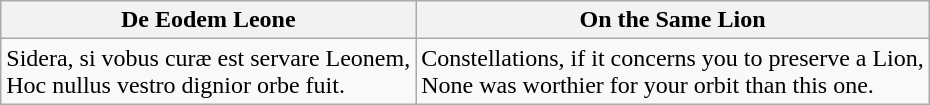<table class="wikitable">
<tr>
<th>De Eodem Leone</th>
<th>On the Same Lion</th>
</tr>
<tr>
<td>Sidera, si vobus curæ est servare Leonem,<br>Hoc nullus vestro dignior orbe fuit.</td>
<td>Constellations, if it concerns you to preserve a Lion,<br>None was worthier for your orbit than this one.</td>
</tr>
</table>
